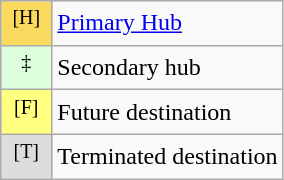<table class="wikitable">
<tr>
<td style="background:#fada5e; text-align:center;"><sup>[H]</sup></td>
<td><a href='#'>Primary Hub</a></td>
</tr>
<tr>
<td style="width:20pt; background:#dfd; text-align:center;"><sup>‡</sup></td>
<td>Secondary hub</td>
</tr>
<tr>
<td style="background:#ffff80; text-align:center;"><sup>[F]</sup></td>
<td>Future destination</td>
</tr>
<tr>
<td style="background:#ddd; text-align:center;"><sup>[T]</sup></td>
<td>Terminated destination</td>
</tr>
</table>
